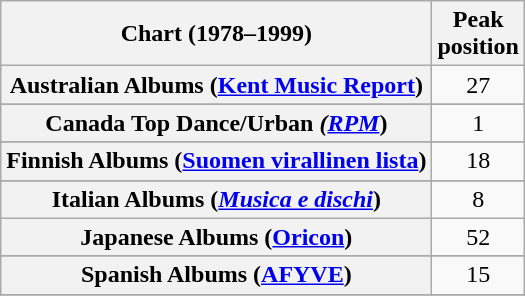<table class="wikitable sortable plainrowheaders" style="text-align:center;">
<tr>
<th scope="col">Chart (1978–1999)</th>
<th scope="col">Peak<br>position</th>
</tr>
<tr>
<th scope="row">Australian Albums (<a href='#'>Kent Music Report</a>)</th>
<td>27</td>
</tr>
<tr>
</tr>
<tr>
<th scope="row">Canada Top Dance/Urban <em>(<a href='#'>RPM</a></em>)</th>
<td>1</td>
</tr>
<tr>
</tr>
<tr>
<th scope="row">Finnish Albums (<a href='#'>Suomen virallinen lista</a>)</th>
<td>18</td>
</tr>
<tr>
</tr>
<tr>
<th scope="row">Italian Albums (<em><a href='#'>Musica e dischi</a></em>)</th>
<td>8</td>
</tr>
<tr>
<th scope="row">Japanese Albums (<a href='#'>Oricon</a>)</th>
<td>52</td>
</tr>
<tr>
</tr>
<tr>
<th scope="row">Spanish Albums (<a href='#'>AFYVE</a>)</th>
<td>15</td>
</tr>
<tr>
</tr>
<tr>
</tr>
<tr>
</tr>
</table>
